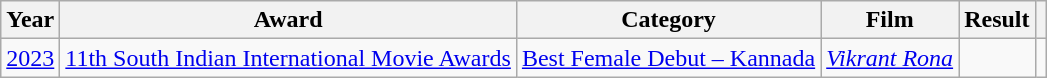<table class="wikitable">
<tr>
<th>Year</th>
<th>Award</th>
<th>Category</th>
<th>Film</th>
<th>Result</th>
<th></th>
</tr>
<tr>
<td><a href='#'>2023</a></td>
<td><a href='#'>11th South Indian International Movie Awards</a></td>
<td><a href='#'>Best Female Debut – Kannada</a></td>
<td><em><a href='#'>Vikrant Rona</a></em></td>
<td></td>
<td></td>
</tr>
</table>
